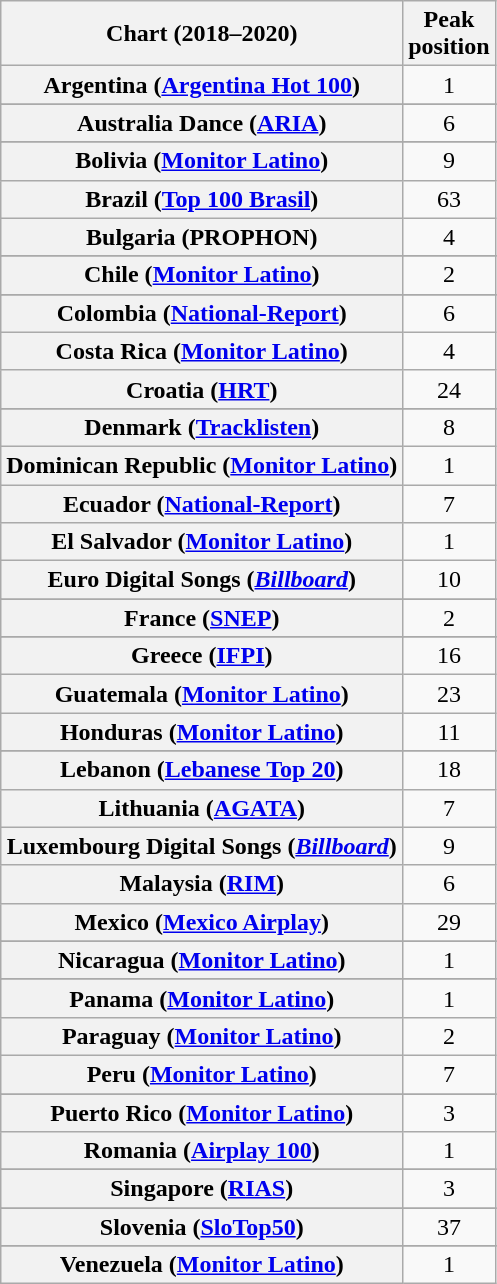<table class="wikitable sortable plainrowheaders" style="text-align:center">
<tr>
<th scope="col">Chart (2018–2020)</th>
<th scope="col">Peak<br> position</th>
</tr>
<tr>
<th scope="row">Argentina (<a href='#'>Argentina Hot 100</a>)</th>
<td>1</td>
</tr>
<tr>
</tr>
<tr>
<th scope="row">Australia Dance (<a href='#'>ARIA</a>)</th>
<td>6</td>
</tr>
<tr>
</tr>
<tr>
</tr>
<tr>
</tr>
<tr>
</tr>
<tr>
<th scope="row">Bolivia (<a href='#'>Monitor Latino</a>)</th>
<td>9</td>
</tr>
<tr>
<th scope="row">Brazil (<a href='#'>Top 100 Brasil</a>)</th>
<td>63</td>
</tr>
<tr>
<th scope="row">Bulgaria (PROPHON)</th>
<td>4</td>
</tr>
<tr>
</tr>
<tr>
</tr>
<tr>
<th scope="row">Chile (<a href='#'>Monitor Latino</a>)</th>
<td>2</td>
</tr>
<tr>
</tr>
<tr>
<th scope="row">Colombia (<a href='#'>National-Report</a>)</th>
<td>6</td>
</tr>
<tr>
<th scope="row">Costa Rica (<a href='#'>Monitor Latino</a>)</th>
<td>4</td>
</tr>
<tr>
<th scope="row">Croatia (<a href='#'>HRT</a>)</th>
<td>24</td>
</tr>
<tr>
</tr>
<tr>
<th scope="row">Denmark (<a href='#'>Tracklisten</a>)</th>
<td>8</td>
</tr>
<tr>
<th scope="row">Dominican Republic (<a href='#'>Monitor Latino</a>)</th>
<td>1</td>
</tr>
<tr>
<th scope="row">Ecuador (<a href='#'>National-Report</a>)</th>
<td>7</td>
</tr>
<tr>
<th scope="row">El Salvador (<a href='#'>Monitor Latino</a>)</th>
<td>1</td>
</tr>
<tr>
<th scope="row">Euro Digital Songs (<em><a href='#'>Billboard</a></em>)</th>
<td>10</td>
</tr>
<tr>
</tr>
<tr>
<th scope="row">France (<a href='#'>SNEP</a>)</th>
<td>2</td>
</tr>
<tr>
</tr>
<tr>
<th scope="row">Greece (<a href='#'>IFPI</a>)</th>
<td>16</td>
</tr>
<tr>
<th scope="row">Guatemala (<a href='#'>Monitor Latino</a>)</th>
<td>23</td>
</tr>
<tr>
<th scope="row">Honduras (<a href='#'>Monitor Latino</a>)</th>
<td>11</td>
</tr>
<tr>
</tr>
<tr>
</tr>
<tr>
</tr>
<tr>
</tr>
<tr>
</tr>
<tr>
</tr>
<tr>
<th scope="row">Lebanon (<a href='#'>Lebanese Top 20</a>)</th>
<td>18</td>
</tr>
<tr>
<th scope="row">Lithuania (<a href='#'>AGATA</a>)</th>
<td>7</td>
</tr>
<tr>
<th scope="row">Luxembourg Digital Songs (<em><a href='#'>Billboard</a></em>)</th>
<td>9</td>
</tr>
<tr>
<th scope="row">Malaysia (<a href='#'>RIM</a>)</th>
<td>6</td>
</tr>
<tr>
<th scope="row">Mexico (<a href='#'>Mexico Airplay</a>)</th>
<td>29</td>
</tr>
<tr>
</tr>
<tr>
</tr>
<tr>
</tr>
<tr>
<th scope="row">Nicaragua (<a href='#'>Monitor Latino</a>)</th>
<td>1</td>
</tr>
<tr>
</tr>
<tr>
<th scope="row">Panama (<a href='#'>Monitor Latino</a>)</th>
<td>1</td>
</tr>
<tr>
<th scope="row">Paraguay (<a href='#'>Monitor Latino</a>)</th>
<td>2</td>
</tr>
<tr>
<th scope="row">Peru (<a href='#'>Monitor Latino</a>)</th>
<td>7</td>
</tr>
<tr>
</tr>
<tr>
<th scope="row">Puerto Rico (<a href='#'>Monitor Latino</a>)</th>
<td>3</td>
</tr>
<tr>
<th scope="row">Romania (<a href='#'>Airplay 100</a>)</th>
<td>1</td>
</tr>
<tr>
</tr>
<tr>
<th scope="row">Singapore (<a href='#'>RIAS</a>)</th>
<td>3</td>
</tr>
<tr>
</tr>
<tr>
</tr>
<tr>
<th scope="row">Slovenia (<a href='#'>SloTop50</a>)</th>
<td>37</td>
</tr>
<tr>
</tr>
<tr>
</tr>
<tr>
</tr>
<tr>
</tr>
<tr>
</tr>
<tr>
</tr>
<tr>
</tr>
<tr>
</tr>
<tr>
</tr>
<tr>
</tr>
<tr>
</tr>
<tr>
</tr>
<tr>
<th scope="row">Venezuela (<a href='#'>Monitor Latino</a>)</th>
<td>1</td>
</tr>
</table>
